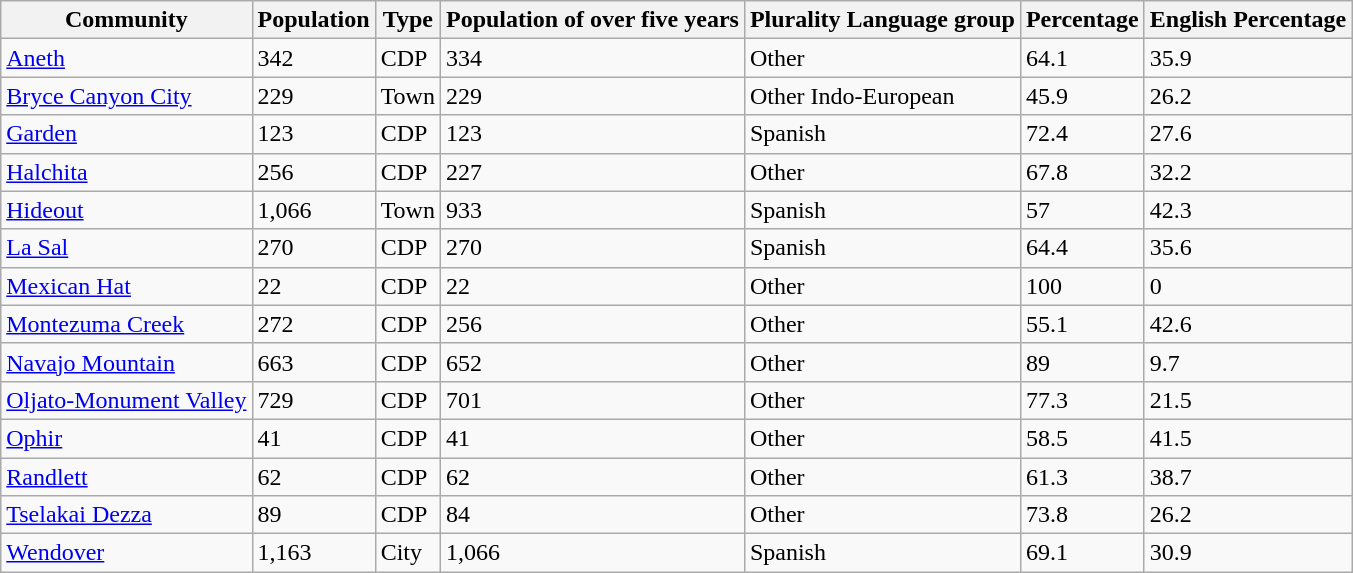<table class="wikitable sortable">
<tr>
<th>Community</th>
<th>Population</th>
<th>Type</th>
<th>Population of over five years</th>
<th>Plurality Language group</th>
<th>Percentage</th>
<th>English Percentage</th>
</tr>
<tr>
<td><a href='#'>Aneth</a></td>
<td>342</td>
<td>CDP</td>
<td>334</td>
<td>Other</td>
<td>64.1</td>
<td>35.9</td>
</tr>
<tr>
<td><a href='#'>Bryce Canyon City</a></td>
<td>229</td>
<td>Town</td>
<td>229</td>
<td>Other Indo-European</td>
<td>45.9</td>
<td>26.2</td>
</tr>
<tr>
<td><a href='#'>Garden</a></td>
<td>123</td>
<td>CDP</td>
<td>123</td>
<td>Spanish</td>
<td>72.4</td>
<td>27.6</td>
</tr>
<tr>
<td><a href='#'>Halchita</a></td>
<td>256</td>
<td>CDP</td>
<td>227</td>
<td>Other</td>
<td>67.8</td>
<td>32.2</td>
</tr>
<tr>
<td><a href='#'>Hideout</a></td>
<td>1,066</td>
<td>Town</td>
<td>933</td>
<td>Spanish</td>
<td>57</td>
<td>42.3</td>
</tr>
<tr>
<td><a href='#'>La Sal</a></td>
<td>270</td>
<td>CDP</td>
<td>270</td>
<td>Spanish</td>
<td>64.4</td>
<td>35.6</td>
</tr>
<tr>
<td><a href='#'>Mexican Hat</a></td>
<td>22</td>
<td>CDP</td>
<td>22</td>
<td>Other</td>
<td>100</td>
<td>0</td>
</tr>
<tr>
<td><a href='#'>Montezuma Creek</a></td>
<td>272</td>
<td>CDP</td>
<td>256</td>
<td>Other</td>
<td>55.1</td>
<td>42.6</td>
</tr>
<tr>
<td><a href='#'>Navajo Mountain</a></td>
<td>663</td>
<td>CDP</td>
<td>652</td>
<td>Other</td>
<td>89</td>
<td>9.7</td>
</tr>
<tr>
<td><a href='#'>Oljato-Monument Valley</a></td>
<td>729</td>
<td>CDP</td>
<td>701</td>
<td>Other</td>
<td>77.3</td>
<td>21.5</td>
</tr>
<tr>
<td><a href='#'>Ophir</a></td>
<td>41</td>
<td>CDP</td>
<td>41</td>
<td>Other</td>
<td>58.5</td>
<td>41.5</td>
</tr>
<tr>
<td><a href='#'>Randlett</a></td>
<td>62</td>
<td>CDP</td>
<td>62</td>
<td>Other</td>
<td>61.3</td>
<td>38.7</td>
</tr>
<tr>
<td><a href='#'>Tselakai Dezza</a></td>
<td>89</td>
<td>CDP</td>
<td>84</td>
<td>Other</td>
<td>73.8</td>
<td>26.2</td>
</tr>
<tr>
<td><a href='#'>Wendover</a></td>
<td>1,163</td>
<td>City</td>
<td>1,066</td>
<td>Spanish</td>
<td>69.1</td>
<td>30.9</td>
</tr>
</table>
